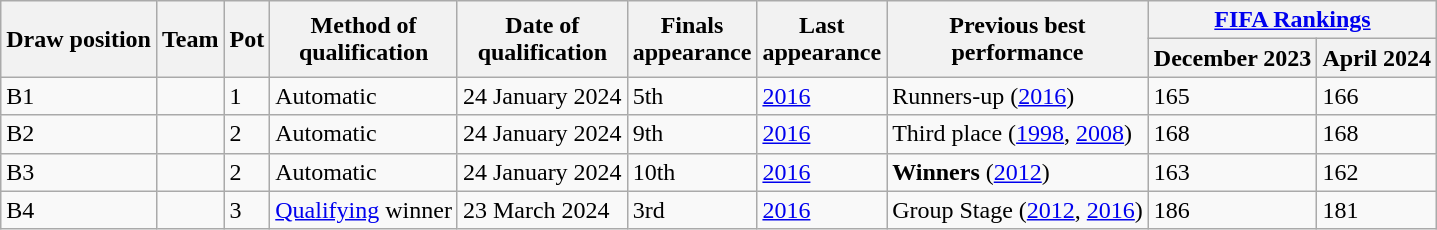<table class="wikitable sortable">
<tr>
<th rowspan=2>Draw position</th>
<th rowspan=2>Team</th>
<th rowspan=2>Pot</th>
<th rowspan=2>Method of<br>qualification</th>
<th rowspan=2>Date of<br>qualification</th>
<th rowspan=2>Finals<br>appearance</th>
<th rowspan=2>Last<br>appearance</th>
<th rowspan=2>Previous best<br>performance</th>
<th colspan=2><a href='#'>FIFA Rankings</a></th>
</tr>
<tr>
<th>December 2023</th>
<th>April 2024</th>
</tr>
<tr>
<td>B1</td>
<td style=white-space:nowrap></td>
<td>1</td>
<td>Automatic</td>
<td>24 January 2024</td>
<td>5th</td>
<td><a href='#'>2016</a></td>
<td data-sort-value="1">Runners-up (<a href='#'>2016</a>)</td>
<td>165</td>
<td>166</td>
</tr>
<tr>
<td>B2</td>
<td style=white-space:nowrap></td>
<td>2</td>
<td>Automatic</td>
<td>24 January 2024</td>
<td>9th</td>
<td><a href='#'>2016</a></td>
<td data-sort-value="2.1">Third place (<a href='#'>1998</a>, <a href='#'>2008</a>)</td>
<td>168</td>
<td>168</td>
</tr>
<tr>
<td>B3</td>
<td style=white-space:nowrap></td>
<td>2</td>
<td>Automatic</td>
<td>24 January 2024</td>
<td>10th</td>
<td><a href='#'>2016</a></td>
<td data-sort-value="2.2"><strong>Winners</strong> (<a href='#'>2012</a>)</td>
<td>163</td>
<td>162</td>
</tr>
<tr>
<td>B4</td>
<td style=white-space:nowrap></td>
<td>3</td>
<td><a href='#'>Qualifying</a> winner</td>
<td>23 March 2024</td>
<td>3rd</td>
<td><a href='#'>2016</a></td>
<td data-sort-value="0.0">Group Stage (<a href='#'>2012</a>, <a href='#'>2016</a>)</td>
<td>186</td>
<td>181</td>
</tr>
</table>
